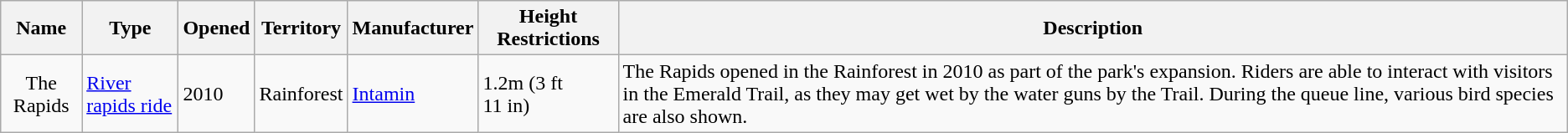<table class="wikitable sortable mw-collapsible mw-collapsed">
<tr>
<th>Name</th>
<th>Type</th>
<th>Opened</th>
<th>Territory</th>
<th>Manufacturer</th>
<th>Height Restrictions</th>
<th class="unsortable">Description</th>
</tr>
<tr>
<td style="text-align: center;">The Rapids</td>
<td><a href='#'>River rapids ride</a></td>
<td>2010</td>
<td>Rainforest</td>
<td><a href='#'>Intamin</a></td>
<td>1.2m (3 ft 11 in)</td>
<td>The Rapids opened in the Rainforest in 2010 as part of the park's expansion. Riders are able to interact with visitors in the Emerald Trail, as they may get wet by the water guns by the Trail. During the queue line, various bird species are also shown.</td>
</tr>
</table>
